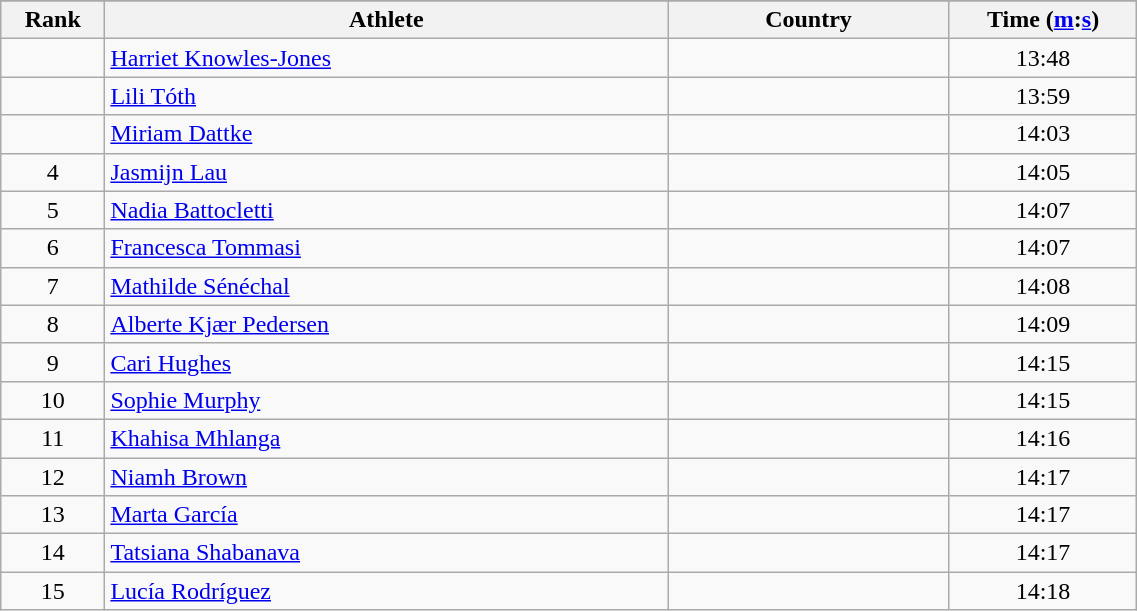<table class="wikitable" style="text-align:center;" width="60%">
<tr>
</tr>
<tr>
<th width=5%>Rank</th>
<th width=30%>Athlete</th>
<th width=15%>Country</th>
<th width=10%>Time (<a href='#'>m</a>:<a href='#'>s</a>)</th>
</tr>
<tr>
<td></td>
<td align=left><a href='#'>Harriet Knowles-Jones</a></td>
<td align=left></td>
<td>13:48</td>
</tr>
<tr>
<td></td>
<td align=left><a href='#'>Lili Tóth</a></td>
<td align=left></td>
<td>13:59</td>
</tr>
<tr>
<td></td>
<td align=left><a href='#'>Miriam Dattke</a></td>
<td align=left></td>
<td>14:03</td>
</tr>
<tr>
<td>4</td>
<td align=left><a href='#'>Jasmijn Lau</a></td>
<td align=left></td>
<td>14:05</td>
</tr>
<tr>
<td>5</td>
<td align=left><a href='#'>Nadia Battocletti</a></td>
<td align=left></td>
<td>14:07</td>
</tr>
<tr>
<td>6</td>
<td align=left><a href='#'>Francesca Tommasi</a></td>
<td align=left></td>
<td>14:07</td>
</tr>
<tr>
<td>7</td>
<td align=left><a href='#'>Mathilde Sénéchal</a></td>
<td align=left></td>
<td>14:08</td>
</tr>
<tr>
<td>8</td>
<td align=left><a href='#'>Alberte Kjær Pedersen</a></td>
<td align=left></td>
<td>14:09</td>
</tr>
<tr>
<td>9</td>
<td align=left><a href='#'>Cari Hughes</a></td>
<td align=left></td>
<td>14:15</td>
</tr>
<tr>
<td>10</td>
<td align=left><a href='#'>Sophie Murphy</a></td>
<td align=left></td>
<td>14:15</td>
</tr>
<tr>
<td>11</td>
<td align=left><a href='#'>Khahisa Mhlanga</a></td>
<td align=left></td>
<td>14:16</td>
</tr>
<tr>
<td>12</td>
<td align=left><a href='#'>Niamh Brown</a></td>
<td align=left></td>
<td>14:17</td>
</tr>
<tr>
<td>13</td>
<td align=left><a href='#'>Marta García</a></td>
<td align=left></td>
<td>14:17</td>
</tr>
<tr>
<td>14</td>
<td align=left><a href='#'>Tatsiana Shabanava</a></td>
<td align=left></td>
<td>14:17</td>
</tr>
<tr>
<td>15</td>
<td align=left><a href='#'>Lucía Rodríguez</a></td>
<td align=left></td>
<td>14:18</td>
</tr>
</table>
